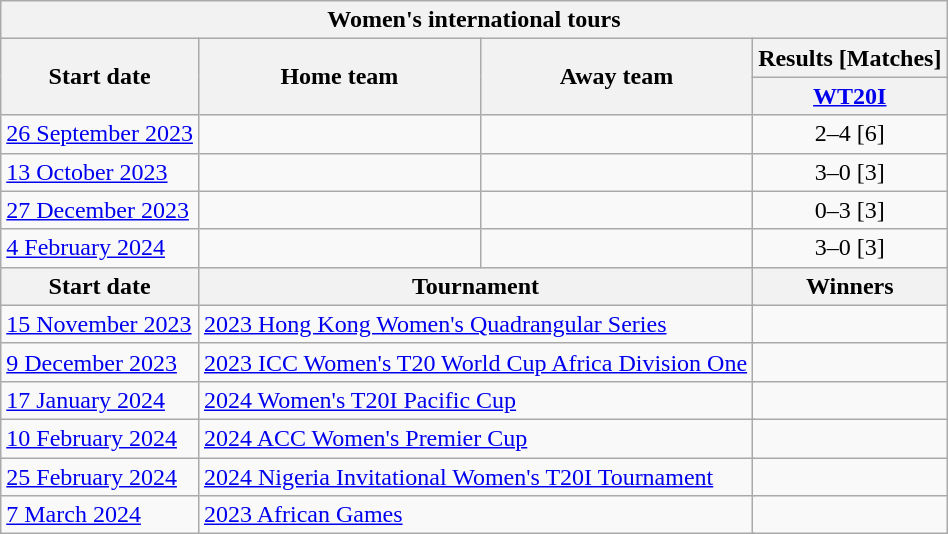<table class="wikitable" style="text-align:center;">
<tr>
<th colspan="5">Women's international tours</th>
</tr>
<tr>
<th rowspan=2>Start date</th>
<th rowspan=2>Home team</th>
<th rowspan=2>Away team</th>
<th colspan="2">Results [Matches]</th>
</tr>
<tr>
<th colspan="2"><a href='#'>WT20I</a></th>
</tr>
<tr>
<td style="text-align:left"><a href='#'>26 September 2023</a></td>
<td style="text-align:left"></td>
<td style="text-align:left"></td>
<td colspan="2">2–4 [6]</td>
</tr>
<tr>
<td style="text-align:left"><a href='#'>13 October 2023</a></td>
<td style="text-align:left"></td>
<td style="text-align:left"></td>
<td colspan="2">3–0 [3]</td>
</tr>
<tr>
<td style="text-align:left"><a href='#'>27 December 2023</a></td>
<td style="text-align:left"></td>
<td style="text-align:left"></td>
<td colspan="2">0–3 [3]</td>
</tr>
<tr>
<td style="text-align:left"><a href='#'>4 February 2024</a></td>
<td style="text-align:left"></td>
<td style="text-align:left"></td>
<td colspan="2">3–0 [3]</td>
</tr>
<tr>
<th>Start date</th>
<th colspan=3>Tournament</th>
<th>Winners</th>
</tr>
<tr>
<td style="text-align:left"><a href='#'>15 November 2023</a></td>
<td style="text-align:left" colspan=3> <a href='#'>2023 Hong Kong Women's Quadrangular Series</a></td>
<td style="text-align:left"></td>
</tr>
<tr>
<td style="text-align:left"><a href='#'>9 December 2023</a></td>
<td style="text-align:left" colspan=3> <a href='#'>2023 ICC Women's T20 World Cup Africa Division One</a></td>
<td style="text-align:left"></td>
</tr>
<tr>
<td style="text-align:left"><a href='#'>17 January 2024</a></td>
<td style="text-align:left" colspan=3> <a href='#'>2024 Women's T20I Pacific Cup</a></td>
<td style="text-align:left"></td>
</tr>
<tr>
<td style="text-align:left"><a href='#'>10 February 2024</a></td>
<td style="text-align:left" colspan=3> <a href='#'>2024 ACC Women's Premier Cup</a></td>
<td colspan="2" style="text-align:left"></td>
</tr>
<tr>
<td style="text-align:left"><a href='#'>25 February 2024</a></td>
<td style="text-align:left" colspan=3> <a href='#'>2024 Nigeria Invitational Women's T20I Tournament</a></td>
<td colspan="2" style="text-align:left"></td>
</tr>
<tr>
<td style="text-align:left"><a href='#'>7 March 2024</a></td>
<td style="text-align:left" colspan=3> <a href='#'>2023 African Games</a></td>
<td style="text-align:left" colspan=3></td>
</tr>
</table>
